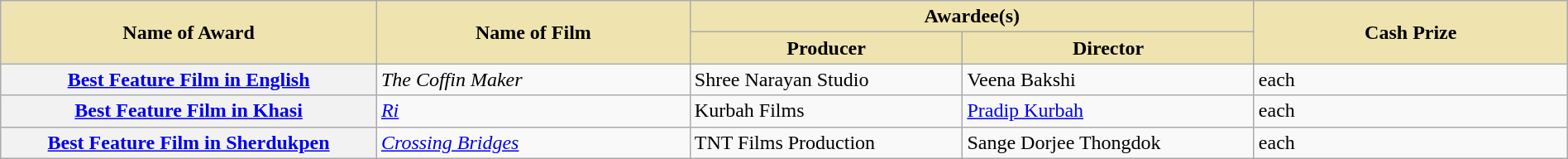<table class="wikitable plainrowheaders" style="width:100%">
<tr>
<th scope="col" rowspan="2" style="background-color:#EFE4B0;width:24%;">Name of Award</th>
<th scope="col" rowspan="2" style="background-color:#EFE4B0;width:20%;">Name of Film</th>
<th scope="col" colspan="2" style="background-color:#EFE4B0;width:36%;">Awardee(s)</th>
<th scope="col" rowspan="2" style="background-color:#EFE4B0;width:20%;">Cash Prize</th>
</tr>
<tr>
<th style="background-color:#EFE4B0;">Producer</th>
<th style="background-color:#EFE4B0;">Director</th>
</tr>
<tr>
<th scope="row"><a href='#'>Best Feature Film in English</a></th>
<td><em>The Coffin Maker</em></td>
<td>Shree Narayan Studio</td>
<td>Veena Bakshi</td>
<td> each</td>
</tr>
<tr>
<th scope="row"><a href='#'>Best Feature Film in Khasi</a></th>
<td><em><a href='#'>Ri</a></em></td>
<td>Kurbah Films</td>
<td><a href='#'>Pradip Kurbah</a></td>
<td> each</td>
</tr>
<tr>
<th scope="row"><a href='#'>Best Feature Film in Sherdukpen</a></th>
<td><em><a href='#'>Crossing Bridges</a></em></td>
<td>TNT Films Production</td>
<td>Sange Dorjee Thongdok</td>
<td> each</td>
</tr>
</table>
